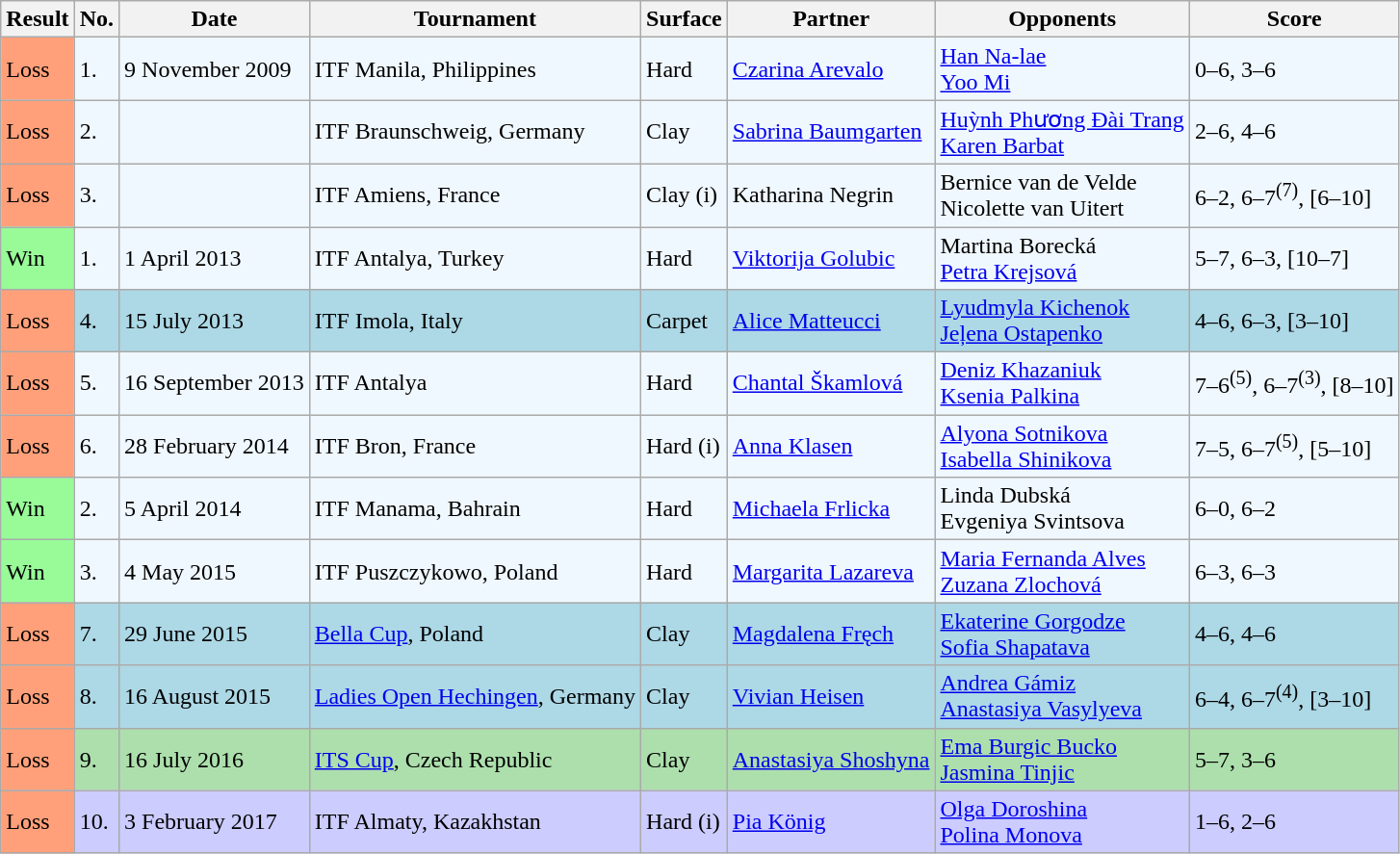<table class="sortable wikitable">
<tr>
<th>Result</th>
<th>No.</th>
<th>Date</th>
<th>Tournament</th>
<th>Surface</th>
<th>Partner</th>
<th>Opponents</th>
<th class="unsortable">Score</th>
</tr>
<tr style="background:#f0f8ff;">
<td style="background:#ffa07a;">Loss</td>
<td>1.</td>
<td>9 November 2009</td>
<td>ITF Manila, Philippines</td>
<td>Hard</td>
<td> <a href='#'>Czarina Arevalo</a></td>
<td> <a href='#'>Han Na-lae</a> <br>  <a href='#'>Yoo Mi</a></td>
<td>0–6, 3–6</td>
</tr>
<tr style="background:#f0f8ff;">
<td style="background:#ffa07a;">Loss</td>
<td>2.</td>
<td></td>
<td>ITF Braunschweig, Germany</td>
<td>Clay</td>
<td> <a href='#'>Sabrina Baumgarten</a></td>
<td> <a href='#'>Huỳnh Phương Đài Trang</a> <br>  <a href='#'>Karen Barbat</a></td>
<td>2–6, 4–6</td>
</tr>
<tr style="background:#f0f8ff;">
<td style="background:#ffa07a;">Loss</td>
<td>3.</td>
<td></td>
<td>ITF Amiens, France</td>
<td>Clay (i)</td>
<td> Katharina Negrin</td>
<td> Bernice van de Velde <br>  Nicolette van Uitert</td>
<td>6–2, 6–7<sup>(7)</sup>, [6–10]</td>
</tr>
<tr style="background:#f0f8ff;">
<td style="background:#98fb98;">Win</td>
<td>1.</td>
<td>1 April 2013</td>
<td>ITF Antalya, Turkey</td>
<td>Hard</td>
<td> <a href='#'>Viktorija Golubic</a></td>
<td> Martina Borecká <br>  <a href='#'>Petra Krejsová</a></td>
<td>5–7, 6–3, [10–7]</td>
</tr>
<tr style="background:lightblue;">
<td style="background:#ffa07a;">Loss</td>
<td>4.</td>
<td>15 July 2013</td>
<td>ITF Imola, Italy</td>
<td>Carpet</td>
<td> <a href='#'>Alice Matteucci</a></td>
<td> <a href='#'>Lyudmyla Kichenok</a> <br>  <a href='#'>Jeļena Ostapenko</a></td>
<td>4–6, 6–3, [3–10]</td>
</tr>
<tr style="background:#f0f8ff;">
<td style="background:#ffa07a;">Loss</td>
<td>5.</td>
<td>16 September 2013</td>
<td>ITF Antalya</td>
<td>Hard</td>
<td> <a href='#'>Chantal Škamlová</a></td>
<td> <a href='#'>Deniz Khazaniuk</a> <br>  <a href='#'>Ksenia Palkina</a></td>
<td>7–6<sup>(5)</sup>, 6–7<sup>(3)</sup>, [8–10]</td>
</tr>
<tr style="background:#f0f8ff;">
<td style="background:#ffa07a;">Loss</td>
<td>6.</td>
<td>28 February 2014</td>
<td>ITF Bron, France</td>
<td>Hard (i)</td>
<td> <a href='#'>Anna Klasen</a></td>
<td> <a href='#'>Alyona Sotnikova</a> <br>  <a href='#'>Isabella Shinikova</a></td>
<td>7–5, 6–7<sup>(5)</sup>, [5–10]</td>
</tr>
<tr style="background:#f0f8ff;">
<td style="background:#98fb98;">Win</td>
<td>2.</td>
<td>5 April 2014</td>
<td>ITF Manama, Bahrain</td>
<td>Hard</td>
<td> <a href='#'>Michaela Frlicka</a></td>
<td> Linda Dubská <br>  Evgeniya Svintsova</td>
<td>6–0, 6–2</td>
</tr>
<tr style="background:#f0f8ff;">
<td style="background:#98fb98;">Win</td>
<td>3.</td>
<td>4 May 2015</td>
<td>ITF Puszczykowo, Poland</td>
<td>Hard</td>
<td> <a href='#'>Margarita Lazareva</a></td>
<td> <a href='#'>Maria Fernanda Alves</a> <br>  <a href='#'>Zuzana Zlochová</a></td>
<td>6–3, 6–3</td>
</tr>
<tr style="background:lightblue;">
<td style="background:#ffa07a;">Loss</td>
<td>7.</td>
<td>29 June 2015</td>
<td><a href='#'>Bella Cup</a>, Poland</td>
<td>Clay</td>
<td> <a href='#'>Magdalena Fręch</a></td>
<td> <a href='#'>Ekaterine Gorgodze</a> <br>  <a href='#'>Sofia Shapatava</a></td>
<td>4–6, 4–6</td>
</tr>
<tr style="background:lightblue;">
<td style="background:#ffa07a;">Loss</td>
<td>8.</td>
<td>16 August 2015</td>
<td><a href='#'>Ladies Open Hechingen</a>, Germany</td>
<td>Clay</td>
<td> <a href='#'>Vivian Heisen</a></td>
<td> <a href='#'>Andrea Gámiz</a> <br>  <a href='#'>Anastasiya Vasylyeva</a></td>
<td>6–4, 6–7<sup>(4)</sup>, [3–10]</td>
</tr>
<tr style="background:#addfad;">
<td style="background:#ffa07a;">Loss</td>
<td>9.</td>
<td>16 July 2016</td>
<td><a href='#'>ITS Cup</a>, Czech Republic</td>
<td>Clay</td>
<td> <a href='#'>Anastasiya Shoshyna</a></td>
<td> <a href='#'>Ema Burgic Bucko</a> <br>  <a href='#'>Jasmina Tinjic</a></td>
<td>5–7, 3–6</td>
</tr>
<tr style="background:#ccccff;">
<td style="background:#ffa07a;">Loss</td>
<td>10.</td>
<td>3 February 2017</td>
<td>ITF Almaty, Kazakhstan</td>
<td>Hard (i)</td>
<td> <a href='#'>Pia König</a></td>
<td> <a href='#'>Olga Doroshina</a> <br>  <a href='#'>Polina Monova</a></td>
<td>1–6, 2–6</td>
</tr>
</table>
